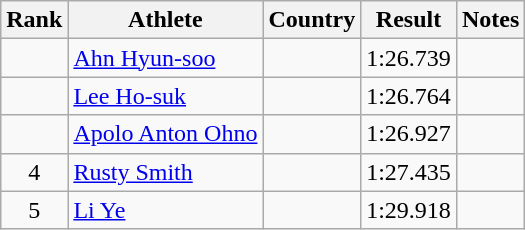<table class="wikitable sortable" style="text-align:center">
<tr>
<th>Rank</th>
<th>Athlete</th>
<th>Country</th>
<th>Result</th>
<th>Notes</th>
</tr>
<tr>
<td></td>
<td align=left><a href='#'>Ahn Hyun-soo</a></td>
<td></td>
<td>1:26.739</td>
<td></td>
</tr>
<tr>
<td></td>
<td align=left><a href='#'>Lee Ho-suk</a></td>
<td></td>
<td>1:26.764</td>
<td></td>
</tr>
<tr>
<td></td>
<td align=left><a href='#'>Apolo Anton Ohno</a></td>
<td></td>
<td>1:26.927</td>
<td></td>
</tr>
<tr>
<td>4</td>
<td align=left><a href='#'>Rusty Smith</a></td>
<td></td>
<td>1:27.435</td>
<td></td>
</tr>
<tr>
<td>5</td>
<td align=left><a href='#'>Li Ye</a></td>
<td></td>
<td>1:29.918</td>
<td></td>
</tr>
</table>
